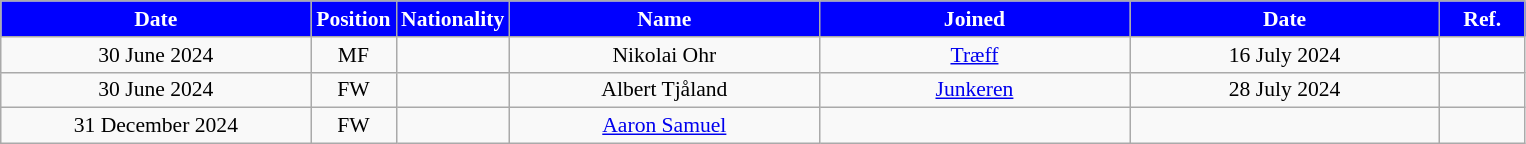<table class="wikitable"  style="text-align:center; font-size:90%; ">
<tr>
<th style="background:#00f; color:white; width:200px;">Date</th>
<th style="background:#00f; color:white; width:50px;">Position</th>
<th style="background:#00f; color:white; width:50px;">Nationality</th>
<th style="background:#00f; color:white; width:200px;">Name</th>
<th style="background:#00f; color:white; width:200px;">Joined</th>
<th style="background:#00f; color:white; width:200px;">Date</th>
<th style="background:#00f; color:white; width:50px;">Ref.</th>
</tr>
<tr>
<td>30 June 2024</td>
<td>MF</td>
<td></td>
<td>Nikolai Ohr</td>
<td><a href='#'>Træff</a></td>
<td>16 July 2024</td>
<td></td>
</tr>
<tr>
<td>30 June 2024</td>
<td>FW</td>
<td></td>
<td>Albert Tjåland</td>
<td><a href='#'>Junkeren</a></td>
<td>28 July 2024</td>
<td></td>
</tr>
<tr>
<td>31 December 2024</td>
<td>FW</td>
<td></td>
<td><a href='#'>Aaron Samuel</a></td>
<td></td>
<td></td>
<td></td>
</tr>
</table>
